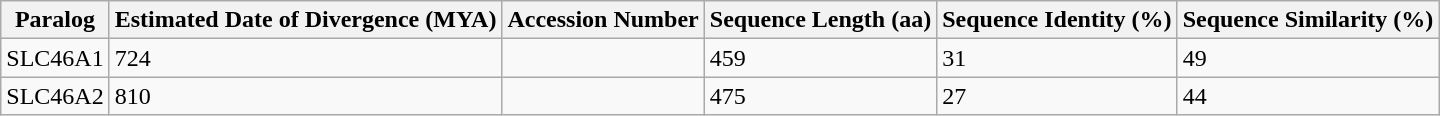<table class="wikitable">
<tr>
<th>Paralog</th>
<th>Estimated Date of Divergence (MYA)</th>
<th>Accession Number</th>
<th>Sequence Length (aa)</th>
<th>Sequence Identity (%)</th>
<th>Sequence Similarity (%)</th>
</tr>
<tr>
<td>SLC46A1</td>
<td>724</td>
<td></td>
<td>459</td>
<td>31</td>
<td>49</td>
</tr>
<tr>
<td>SLC46A2</td>
<td>810</td>
<td></td>
<td>475</td>
<td>27</td>
<td>44</td>
</tr>
</table>
